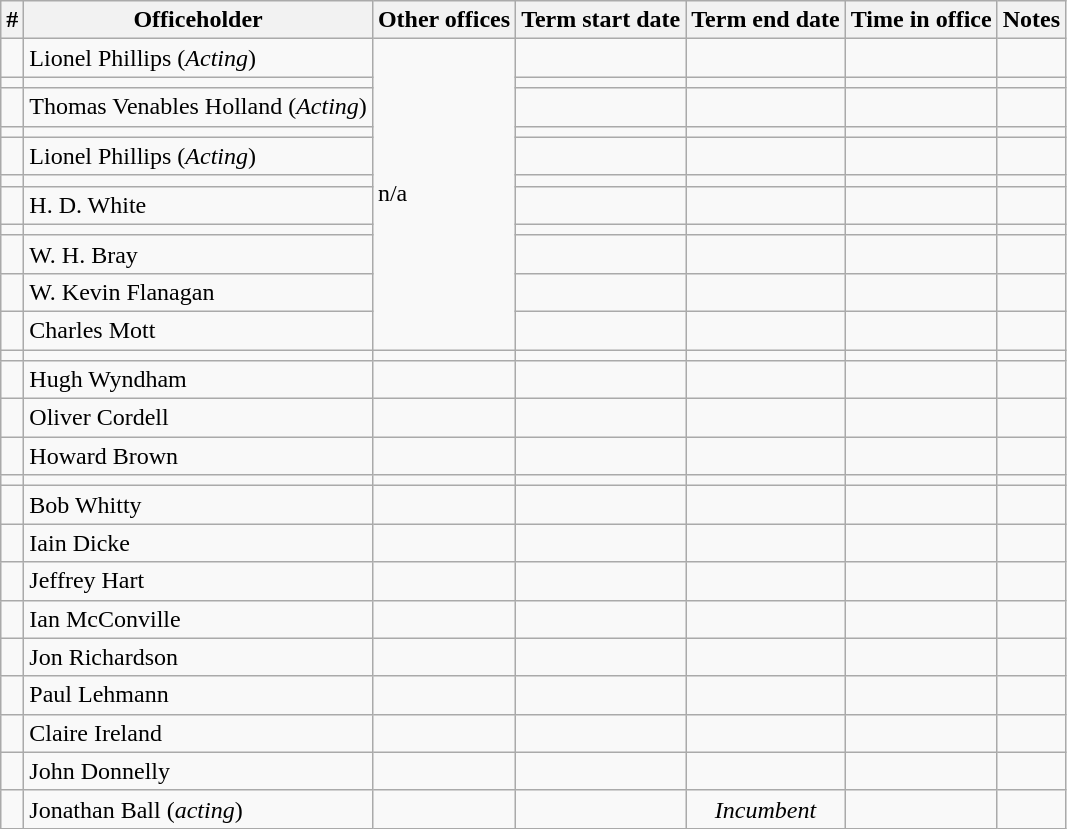<table class='wikitable sortable'>
<tr>
<th>#</th>
<th>Officeholder</th>
<th>Other offices</th>
<th>Term start date</th>
<th>Term end date</th>
<th>Time in office</th>
<th>Notes</th>
</tr>
<tr>
<td align=center></td>
<td>Lionel Phillips (<em>Acting</em>)</td>
<td rowspan=11>n/a</td>
<td align=center></td>
<td align=center></td>
<td align=right></td>
<td></td>
</tr>
<tr>
<td align=center></td>
<td></td>
<td align=center></td>
<td align=center></td>
<td align=right></td>
<td></td>
</tr>
<tr>
<td align=center></td>
<td>Thomas Venables Holland (<em>Acting</em>)</td>
<td align=center></td>
<td align=center></td>
<td align=right></td>
<td></td>
</tr>
<tr>
<td align=center></td>
<td></td>
<td align=center></td>
<td align=center></td>
<td align=right></td>
<td></td>
</tr>
<tr>
<td align=center></td>
<td>Lionel Phillips (<em>Acting</em>)</td>
<td align=center></td>
<td align=center></td>
<td align=right></td>
<td></td>
</tr>
<tr>
<td align=center></td>
<td></td>
<td align=center></td>
<td align=center></td>
<td align=right></td>
<td></td>
</tr>
<tr>
<td align=center></td>
<td>H. D. White</td>
<td align=center></td>
<td align=center></td>
<td align=right></td>
<td></td>
</tr>
<tr>
<td align=center></td>
<td></td>
<td align=center></td>
<td align=center></td>
<td align=right></td>
<td></td>
</tr>
<tr>
<td align=center></td>
<td>W. H. Bray</td>
<td align=center></td>
<td align=center></td>
<td align=right></td>
<td></td>
</tr>
<tr>
<td align=center></td>
<td>W. Kevin Flanagan</td>
<td align=center></td>
<td align=center></td>
<td align=right></td>
<td></td>
</tr>
<tr>
<td align=center></td>
<td>Charles Mott</td>
<td align=center></td>
<td align=center></td>
<td align=right></td>
<td></td>
</tr>
<tr>
<td align=center></td>
<td></td>
<td></td>
<td align=center></td>
<td align=center></td>
<td align=right></td>
<td></td>
</tr>
<tr>
<td align=center></td>
<td>Hugh Wyndham</td>
<td></td>
<td align=center></td>
<td align=center></td>
<td align=right></td>
<td></td>
</tr>
<tr>
<td align=center></td>
<td>Oliver Cordell</td>
<td></td>
<td align=center></td>
<td align=center></td>
<td align=right></td>
<td></td>
</tr>
<tr>
<td align=center></td>
<td>Howard Brown</td>
<td></td>
<td align=center></td>
<td align=center></td>
<td align=right></td>
<td></td>
</tr>
<tr>
<td align=center></td>
<td></td>
<td></td>
<td align=center></td>
<td align=center></td>
<td align=right></td>
<td></td>
</tr>
<tr>
<td align=center></td>
<td>Bob Whitty</td>
<td></td>
<td align=center></td>
<td align=center></td>
<td align=right></td>
<td></td>
</tr>
<tr>
<td align=center></td>
<td>Iain Dicke</td>
<td></td>
<td align=center></td>
<td align=center></td>
<td align=right></td>
<td></td>
</tr>
<tr>
<td align=center></td>
<td>Jeffrey Hart</td>
<td></td>
<td align=center></td>
<td align=center></td>
<td align=right></td>
<td></td>
</tr>
<tr>
<td align=center></td>
<td>Ian McConville</td>
<td></td>
<td align=center></td>
<td align=center></td>
<td align=right></td>
<td></td>
</tr>
<tr>
<td align=center></td>
<td>Jon Richardson</td>
<td></td>
<td align=center></td>
<td align=center></td>
<td align=right></td>
<td></td>
</tr>
<tr>
<td align=center></td>
<td>Paul Lehmann</td>
<td></td>
<td align=center></td>
<td align=center></td>
<td align=right></td>
<td></td>
</tr>
<tr>
<td align=center></td>
<td>Claire Ireland</td>
<td></td>
<td align=center></td>
<td align=center></td>
<td align=right></td>
<td></td>
</tr>
<tr>
<td align=center></td>
<td>John Donnelly</td>
<td></td>
<td align=center></td>
<td align=center></td>
<td align=right></td>
<td></td>
</tr>
<tr>
<td align=center></td>
<td>Jonathan Ball (<em>acting</em>)</td>
<td></td>
<td align=center></td>
<td align=center><em>Incumbent</em></td>
<td align=right></td>
<td></td>
</tr>
</table>
